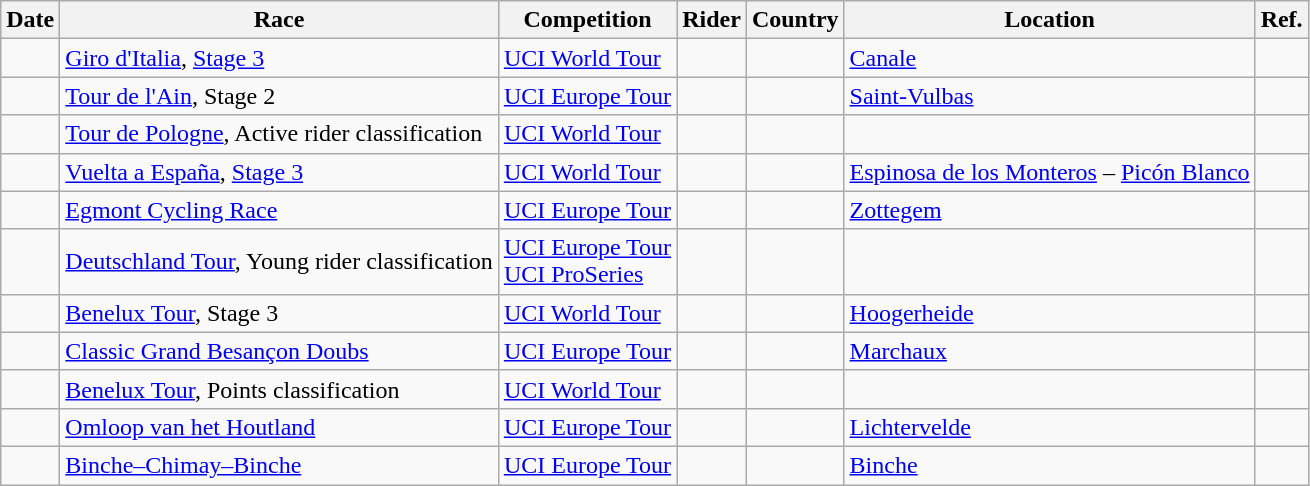<table class="wikitable sortable">
<tr>
<th>Date</th>
<th>Race</th>
<th>Competition</th>
<th>Rider</th>
<th>Country</th>
<th>Location</th>
<th class="unsortable">Ref.</th>
</tr>
<tr>
<td></td>
<td><a href='#'>Giro d'Italia</a>, <a href='#'>Stage 3</a></td>
<td><a href='#'>UCI World Tour</a></td>
<td></td>
<td></td>
<td><a href='#'>Canale</a></td>
<td align="center"></td>
</tr>
<tr>
<td></td>
<td><a href='#'>Tour de l'Ain</a>, Stage 2</td>
<td><a href='#'>UCI Europe Tour</a></td>
<td></td>
<td></td>
<td><a href='#'>Saint-Vulbas</a></td>
<td align="center"></td>
</tr>
<tr>
<td></td>
<td><a href='#'>Tour de Pologne</a>, Active rider classification</td>
<td><a href='#'>UCI World Tour</a></td>
<td></td>
<td></td>
<td></td>
<td align="center"></td>
</tr>
<tr>
<td></td>
<td><a href='#'>Vuelta a España</a>, <a href='#'>Stage 3</a></td>
<td><a href='#'>UCI World Tour</a></td>
<td></td>
<td></td>
<td><a href='#'>Espinosa de los Monteros</a> – <a href='#'>Picón Blanco</a></td>
<td align="center"></td>
</tr>
<tr>
<td></td>
<td><a href='#'>Egmont Cycling Race</a></td>
<td><a href='#'>UCI Europe Tour</a></td>
<td></td>
<td></td>
<td><a href='#'>Zottegem</a></td>
<td align="center"></td>
</tr>
<tr>
<td></td>
<td><a href='#'>Deutschland Tour</a>, Young rider classification</td>
<td><a href='#'>UCI Europe Tour</a> <br> <a href='#'>UCI ProSeries</a></td>
<td></td>
<td></td>
<td></td>
<td align="center"></td>
</tr>
<tr>
<td></td>
<td><a href='#'>Benelux Tour</a>, Stage 3</td>
<td><a href='#'>UCI World Tour</a></td>
<td></td>
<td></td>
<td><a href='#'>Hoogerheide</a></td>
<td align="center"></td>
</tr>
<tr>
<td></td>
<td><a href='#'>Classic Grand Besançon Doubs</a></td>
<td><a href='#'>UCI Europe Tour</a></td>
<td></td>
<td></td>
<td><a href='#'>Marchaux</a></td>
<td align="center"></td>
</tr>
<tr>
<td></td>
<td><a href='#'>Benelux Tour</a>, Points classification</td>
<td><a href='#'>UCI World Tour</a></td>
<td></td>
<td></td>
<td></td>
<td align="center"></td>
</tr>
<tr>
<td></td>
<td><a href='#'>Omloop van het Houtland</a></td>
<td><a href='#'>UCI Europe Tour</a></td>
<td></td>
<td></td>
<td><a href='#'>Lichtervelde</a></td>
<td align="center"></td>
</tr>
<tr>
<td></td>
<td><a href='#'>Binche–Chimay–Binche</a></td>
<td><a href='#'>UCI Europe Tour</a></td>
<td></td>
<td></td>
<td><a href='#'>Binche</a></td>
<td align="center"></td>
</tr>
</table>
